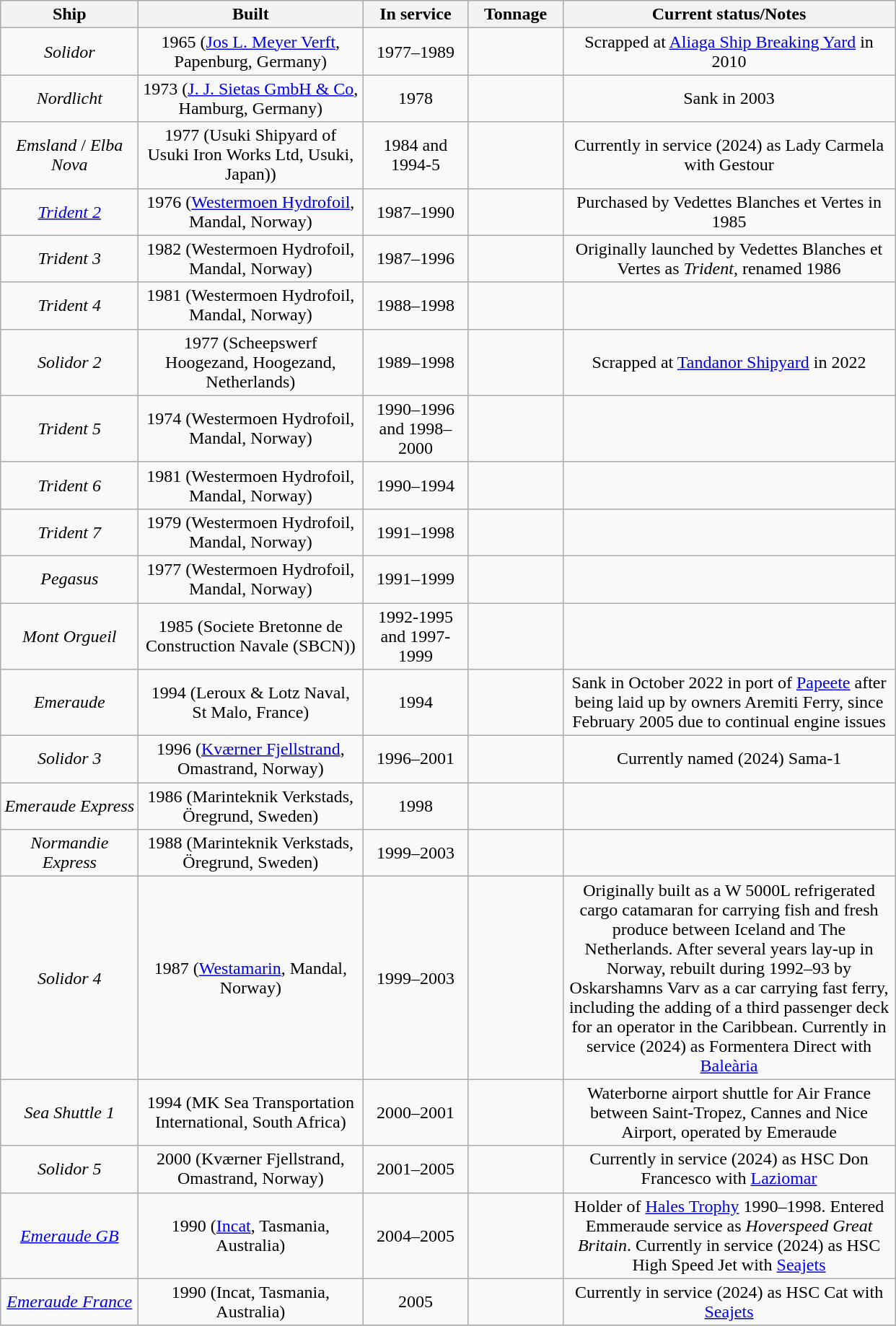<table class="wikitable sortable" style="text-align:center;">
<tr>
<th style="width:120px;" scope="col">Ship</th>
<th style="width:200px;" scope="col">Built</th>
<th style="width:90px;" scope="col">In service</th>
<th style="width:80px;" scope="col" data-sort- type="number">Tonnage</th>
<th style="width:300px;" class="unsortable" scope="col">Current status/Notes</th>
</tr>
<tr>
<td><em>Solidor</em></td>
<td>1965 (<a href='#'>Jos L. Meyer Verft</a>, Papenburg, Germany)</td>
<td>1977–1989</td>
<td></td>
<td>Scrapped at <a href='#'>Aliaga Ship Breaking Yard</a> in 2010</td>
</tr>
<tr>
<td><em>Nordlicht</em></td>
<td>1973 (<a href='#'>J. J. Sietas GmbH & Co</a>, Hamburg, Germany)</td>
<td>1978</td>
<td></td>
<td>Sank in 2003</td>
</tr>
<tr>
<td><em>Emsland</em> / <em>Elba Nova</em></td>
<td>1977 (Usuki Shipyard of Usuki Iron Works Ltd, Usuki, Japan))</td>
<td>1984 and 1994-5</td>
<td></td>
<td>Currently in service (2024) as Lady Carmela with Gestour</td>
</tr>
<tr>
<td><a href='#'><em>Trident 2</em></a></td>
<td>1976 (<a href='#'>Westermoen Hydrofoil</a>, Mandal, Norway)</td>
<td>1987–1990</td>
<td></td>
<td>Purchased by Vedettes Blanches et Vertes in 1985</td>
</tr>
<tr>
<td><em>Trident 3</em></td>
<td>1982 (Westermoen Hydrofoil, Mandal, Norway)</td>
<td>1987–1996</td>
<td></td>
<td>Originally launched by Vedettes Blanches et Vertes as <em>Trident</em>, renamed 1986</td>
</tr>
<tr>
<td><em>Trident 4</em></td>
<td>1981 (Westermoen Hydrofoil, Mandal, Norway)</td>
<td>1988–1998</td>
<td></td>
<td></td>
</tr>
<tr>
<td><em>Solidor 2</em></td>
<td>1977 (Scheepswerf Hoogezand, Hoogezand, Netherlands)</td>
<td>1989–1998</td>
<td></td>
<td>Scrapped at <a href='#'>Tandanor Shipyard</a> in 2022</td>
</tr>
<tr>
<td><em>Trident 5</em></td>
<td>1974 (Westermoen Hydrofoil, Mandal, Norway)</td>
<td>1990–1996 and 1998–2000</td>
<td></td>
<td></td>
</tr>
<tr>
<td><em>Trident 6</em></td>
<td>1981 (Westermoen Hydrofoil, Mandal, Norway)</td>
<td>1990–1994</td>
<td></td>
<td></td>
</tr>
<tr>
<td><em>Trident 7</em></td>
<td>1979 (Westermoen Hydrofoil, Mandal, Norway)</td>
<td>1991–1998</td>
<td></td>
<td></td>
</tr>
<tr>
<td><em>Pegasus</em></td>
<td>1977 (Westermoen Hydrofoil, Mandal, Norway)</td>
<td>1991–1999</td>
<td></td>
<td></td>
</tr>
<tr>
<td><em>Mont Orgueil</em></td>
<td>1985 (Societe Bretonne de Construction Navale (SBCN))</td>
<td>1992-1995 and 1997-1999</td>
<td></td>
<td></td>
</tr>
<tr>
<td><em>Emeraude</em></td>
<td>1994 (Leroux & Lotz Naval, St Malo, France)</td>
<td>1994</td>
<td></td>
<td>Sank in October 2022 in port of <a href='#'>Papeete</a> after being laid up by owners Aremiti Ferry, since February 2005 due to continual engine issues</td>
</tr>
<tr>
<td><em>Solidor 3</em></td>
<td>1996 (<a href='#'>Kværner Fjellstrand</a>, Omastrand, Norway)</td>
<td>1996–2001</td>
<td></td>
<td>Currently named (2024) Sama-1</td>
</tr>
<tr>
<td><em>Emeraude Express</em></td>
<td>1986 (Marinteknik Verkstads, Öregrund, Sweden)</td>
<td>1998</td>
<td></td>
<td></td>
</tr>
<tr>
<td><em>Normandie Express</em></td>
<td>1988 (Marinteknik Verkstads, Öregrund, Sweden)</td>
<td>1999–2003</td>
<td></td>
<td></td>
</tr>
<tr>
<td><em>Solidor 4</em></td>
<td>1987 (<a href='#'>Westamarin</a>, Mandal, Norway)</td>
<td>1999–2003</td>
<td></td>
<td>Originally built as a W 5000L refrigerated cargo catamaran for carrying fish and fresh produce between Iceland and The Netherlands. After several years lay-up in Norway, rebuilt during 1992–93 by Oskarshamns Varv as a car carrying fast ferry, including the adding of a third passenger deck for an operator in the Caribbean. Currently in service (2024) as Formentera Direct with <a href='#'>Baleària</a></td>
</tr>
<tr>
<td><em>Sea Shuttle 1</em></td>
<td>1994 (MK Sea Transportation International, South Africa)</td>
<td>2000–2001</td>
<td></td>
<td>Waterborne airport shuttle for Air France between Saint-Tropez, Cannes and Nice Airport, operated by Emeraude</td>
</tr>
<tr>
<td><em>Solidor 5</em></td>
<td>2000 (Kværner Fjellstrand, Omastrand, Norway)</td>
<td>2001–2005</td>
<td></td>
<td>Currently in service (2024) as HSC Don Francesco with <a href='#'>Laziomar</a></td>
</tr>
<tr>
<td><a href='#'><em>Emeraude GB</em></a></td>
<td>1990 (<a href='#'>Incat</a>, Tasmania, Australia)</td>
<td>2004–2005</td>
<td></td>
<td>Holder of <a href='#'>Hales Trophy</a> 1990–1998. Entered Emmeraude service as <em>Hoverspeed Great Britain</em>. Currently in service (2024) as HSC High Speed Jet with <a href='#'>Seajets</a></td>
</tr>
<tr>
<td><a href='#'><em>Emeraude France</em></a></td>
<td>1990 (Incat, Tasmania, Australia)</td>
<td>2005</td>
<td></td>
<td>Currently in service (2024) as HSC Cat with <a href='#'>Seajets</a></td>
</tr>
<tr>
</tr>
</table>
